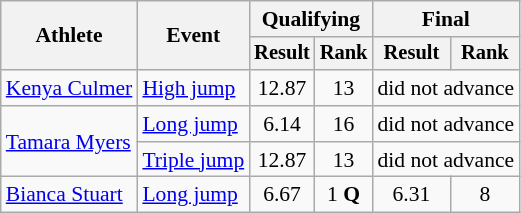<table class=wikitable style="font-size:90%">
<tr>
<th rowspan="2">Athlete</th>
<th rowspan="2">Event</th>
<th colspan="2">Qualifying</th>
<th colspan="2">Final</th>
</tr>
<tr style="font-size:95%">
<th>Result</th>
<th>Rank</th>
<th>Result</th>
<th>Rank</th>
</tr>
<tr align=center>
<td align=left><a href='#'>Kenya Culmer</a></td>
<td align=left><a href='#'>High jump</a></td>
<td>12.87</td>
<td>13</td>
<td colspan=2>did not advance</td>
</tr>
<tr align=center>
<td align=left rowspan=2><a href='#'>Tamara Myers</a></td>
<td align=left><a href='#'>Long jump</a></td>
<td>6.14</td>
<td>16</td>
<td colspan=2>did not advance</td>
</tr>
<tr align=center>
<td align=left><a href='#'>Triple jump</a></td>
<td>12.87</td>
<td>13</td>
<td colspan=2>did not advance</td>
</tr>
<tr align=center>
<td align=left><a href='#'>Bianca Stuart</a></td>
<td align=left><a href='#'>Long jump</a></td>
<td>6.67</td>
<td>1 <strong>Q</strong></td>
<td>6.31</td>
<td>8</td>
</tr>
</table>
